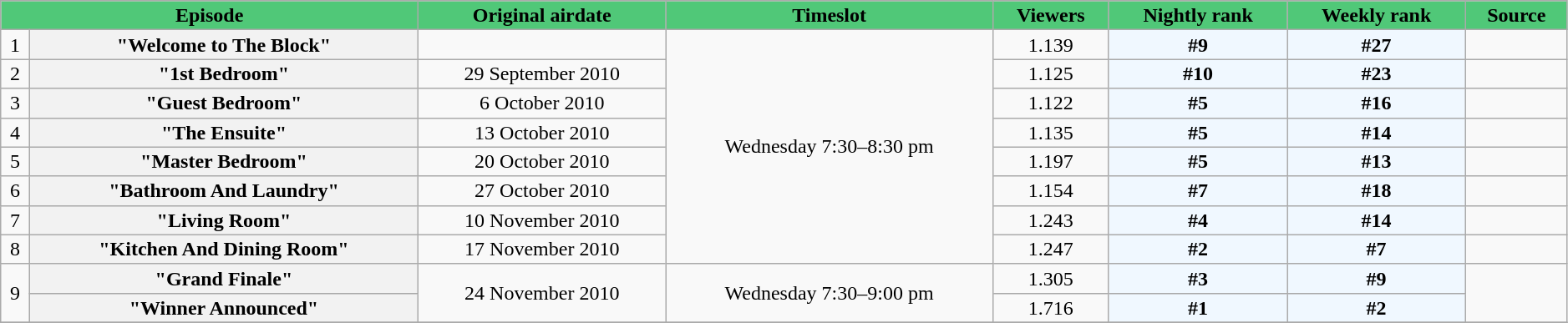<table class="wikitable plainrowheaders" style="text-align:center; line-height:16px; width:99%;">
<tr>
<th colspan="2" scope="col" scope="col" style="background:#50C878; color:black;">Episode</th>
<th scope="col" scope="col" style="background:#50C878; color:black;">Original airdate</th>
<th scope="col" scope="col" style="background:#50C878; color:black;">Timeslot</th>
<th scope="col" style="background:#50C878; color:black;">Viewers<br><small></small></th>
<th scope="col" style="background:#50C878; color:black;">Nightly rank</th>
<th scope="col" style="background:#50C878; color:black;">Weekly rank</th>
<th scope="col" scope="col" style="background:#50C878; color:black;">Source</th>
</tr>
<tr>
<td>1</td>
<th>"Welcome to The Block"</th>
<td></td>
<td rowspan="8">Wednesday 7:30–8:30 pm</td>
<td>1.139</td>
<td style="background:#F0F8FF"><strong>#9</strong></td>
<td style="background:#F0F8FF"><strong>#27</strong></td>
<td></td>
</tr>
<tr>
<td>2</td>
<th>"1st Bedroom"</th>
<td>29 September 2010</td>
<td>1.125</td>
<td style="background:#F0F8FF"><strong>#10</strong></td>
<td style="background:#F0F8FF"><strong>#23</strong></td>
<td></td>
</tr>
<tr>
<td>3</td>
<th>"Guest Bedroom"</th>
<td>6 October 2010</td>
<td>1.122</td>
<td style="background:#F0F8FF"><strong>#5</strong></td>
<td style="background:#F0F8FF"><strong>#16</strong></td>
<td></td>
</tr>
<tr>
<td>4</td>
<th>"The Ensuite"</th>
<td>13 October 2010</td>
<td>1.135</td>
<td style="background:#F0F8FF"><strong>#5</strong></td>
<td style="background:#F0F8FF"><strong>#14</strong></td>
<td></td>
</tr>
<tr>
<td>5</td>
<th>"Master Bedroom"</th>
<td>20 October 2010</td>
<td>1.197</td>
<td style="background:#F0F8FF"><strong>#5</strong></td>
<td style="background:#F0F8FF"><strong>#13</strong></td>
<td></td>
</tr>
<tr>
<td>6</td>
<th>"Bathroom And Laundry"</th>
<td>27 October 2010</td>
<td>1.154</td>
<td style="background:#F0F8FF"><strong>#7</strong></td>
<td style="background:#F0F8FF"><strong>#18</strong></td>
<td></td>
</tr>
<tr>
<td>7</td>
<th>"Living Room"</th>
<td>10 November 2010</td>
<td>1.243</td>
<td style="background:#F0F8FF"><strong>#4</strong></td>
<td style="background:#F0F8FF"><strong>#14</strong></td>
<td></td>
</tr>
<tr>
<td>8</td>
<th>"Kitchen And Dining Room"</th>
<td>17 November 2010</td>
<td>1.247</td>
<td style="background:#F0F8FF"><strong>#2</strong></td>
<td style="background:#F0F8FF"><strong>#7</strong></td>
<td></td>
</tr>
<tr>
<td rowspan=2>9</td>
<th>"Grand Finale"</th>
<td rowspan=2>24 November 2010</td>
<td rowspan=2>Wednesday 7:30–9:00 pm</td>
<td>1.305</td>
<td style="background:#F0F8FF"><strong>#3</strong></td>
<td style="background:#F0F8FF"><strong>#9</strong></td>
<td rowspan=2></td>
</tr>
<tr>
<th>"Winner Announced"</th>
<td>1.716</td>
<td style="background:#F0F8FF"><strong>#1</strong></td>
<td style="background:#F0F8FF"><strong>#2</strong></td>
</tr>
<tr>
</tr>
</table>
